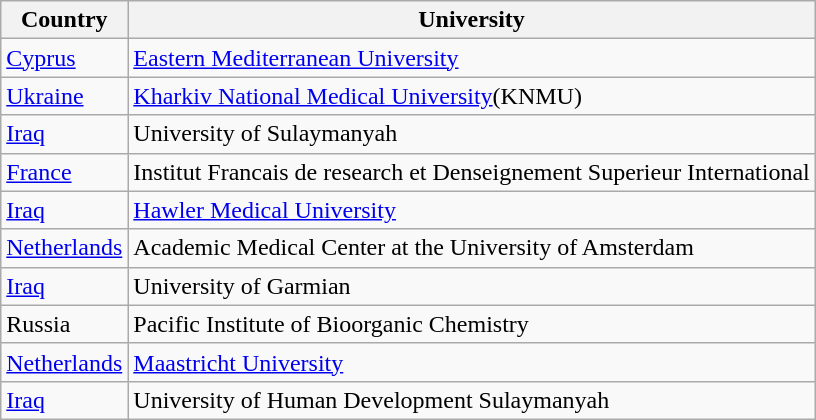<table class="wikitable">
<tr>
<th>Country</th>
<th>University</th>
</tr>
<tr>
<td><a href='#'>Cyprus</a></td>
<td><a href='#'>Eastern Mediterranean University</a></td>
</tr>
<tr>
<td><a href='#'>Ukraine</a></td>
<td><a href='#'>Kharkiv National Medical University</a>(KNMU)</td>
</tr>
<tr>
<td><a href='#'>Iraq</a></td>
<td>University of Sulaymanyah</td>
</tr>
<tr>
<td><a href='#'>France</a></td>
<td>Institut Francais de research et Denseignement Superieur International</td>
</tr>
<tr>
<td><a href='#'>Iraq</a></td>
<td><a href='#'>Hawler Medical University</a></td>
</tr>
<tr>
<td><a href='#'>Netherlands</a></td>
<td>Academic Medical Center at the University of Amsterdam</td>
</tr>
<tr>
<td><a href='#'>Iraq</a></td>
<td>University of Garmian</td>
</tr>
<tr>
<td>Russia</td>
<td>Pacific Institute of Bioorganic Chemistry</td>
</tr>
<tr>
<td><a href='#'>Netherlands</a></td>
<td><a href='#'>Maastricht University</a></td>
</tr>
<tr>
<td><a href='#'>Iraq</a></td>
<td>University of Human Development Sulaymanyah</td>
</tr>
</table>
